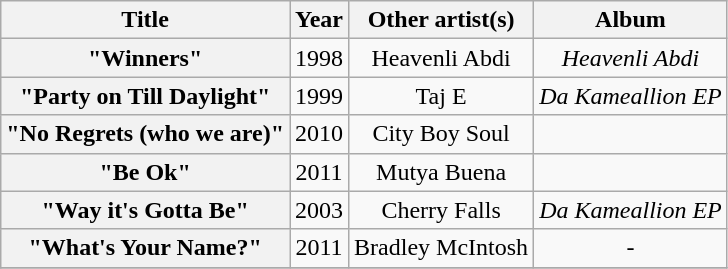<table class="wikitable plainrowheaders" style="text-align:center;" border="1">
<tr>
<th scope="col">Title</th>
<th scope="col">Year</th>
<th scope="col">Other artist(s)</th>
<th scope="col">Album</th>
</tr>
<tr>
<th scope="row">"Winners"</th>
<td>1998</td>
<td>Heavenli Abdi</td>
<td><em>Heavenli Abdi</em></td>
</tr>
<tr>
<th scope="row">"Party on Till Daylight"</th>
<td>1999</td>
<td>Taj E</td>
<td><em>Da Kameallion EP</em></td>
</tr>
<tr>
<th scope="row">"No Regrets (who we are)"</th>
<td>2010</td>
<td>City Boy Soul</td>
<td></td>
</tr>
<tr>
<th scope="row">"Be Ok"</th>
<td>2011</td>
<td>Mutya Buena</td>
<td></td>
</tr>
<tr>
<th scope="row">"Way it's Gotta Be"</th>
<td>2003</td>
<td>Cherry Falls</td>
<td><em>Da Kameallion EP</em></td>
</tr>
<tr>
<th scope="row">"What's Your Name?"</th>
<td>2011</td>
<td>Bradley McIntosh</td>
<td><em>-</em></td>
</tr>
<tr>
</tr>
</table>
